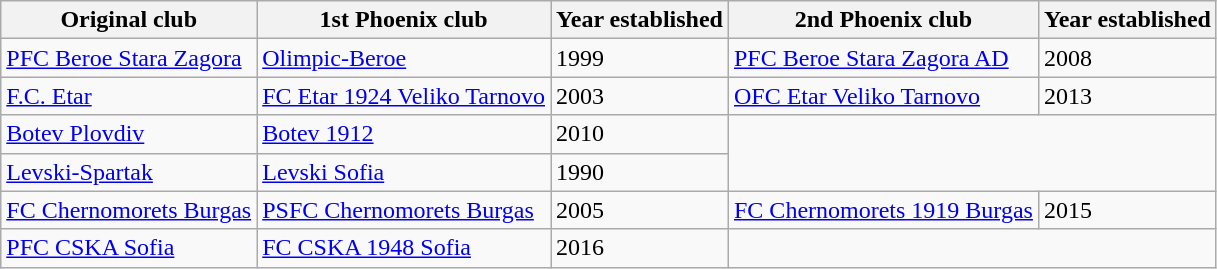<table class="wikitable">
<tr>
<th>Original club</th>
<th>1st Phoenix club</th>
<th>Year established</th>
<th>2nd Phoenix club</th>
<th>Year established</th>
</tr>
<tr>
<td><a href='#'>PFC Beroe Stara Zagora</a></td>
<td><a href='#'>Olimpic-Beroe</a></td>
<td>1999</td>
<td><a href='#'>PFC Beroe Stara Zagora AD</a></td>
<td>2008</td>
</tr>
<tr>
<td><a href='#'>F.C. Etar</a></td>
<td><a href='#'>FC Etar 1924 Veliko Tarnovo</a></td>
<td>2003</td>
<td><a href='#'>OFC Etar Veliko Tarnovo</a></td>
<td>2013</td>
</tr>
<tr>
<td><a href='#'>Botev Plovdiv</a></td>
<td><a href='#'>Botev 1912</a></td>
<td>2010</td>
</tr>
<tr>
<td><a href='#'>Levski-Spartak</a></td>
<td><a href='#'>Levski Sofia</a></td>
<td>1990</td>
</tr>
<tr>
<td><a href='#'>FC Chernomorets Burgas</a></td>
<td><a href='#'>PSFC Chernomorets Burgas</a></td>
<td>2005</td>
<td><a href='#'>FC Chernomorets 1919 Burgas</a></td>
<td>2015</td>
</tr>
<tr>
<td><a href='#'>PFC CSKA Sofia</a></td>
<td><a href='#'>FC CSKA 1948 Sofia</a></td>
<td>2016</td>
</tr>
</table>
